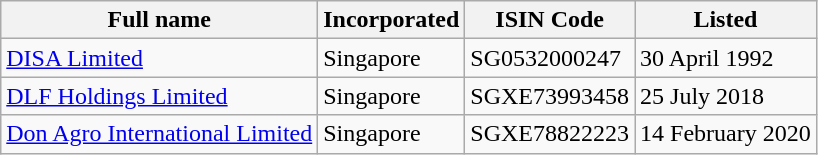<table class="wikitable">
<tr>
<th>Full name</th>
<th>Incorporated</th>
<th>ISIN Code</th>
<th>Listed</th>
</tr>
<tr>
<td><a href='#'>DISA Limited</a></td>
<td>Singapore</td>
<td>SG0532000247</td>
<td>30 April 1992</td>
</tr>
<tr>
<td><a href='#'>DLF Holdings Limited</a></td>
<td>Singapore</td>
<td>SGXE73993458</td>
<td>25 July 2018</td>
</tr>
<tr>
<td><a href='#'>Don Agro International Limited</a></td>
<td>Singapore</td>
<td>SGXE78822223</td>
<td>14 February 2020</td>
</tr>
</table>
